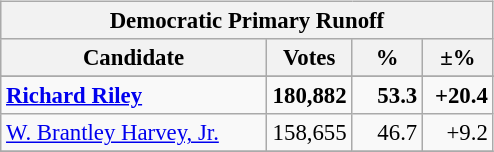<table class="wikitable" align="left" style="margin:1em 1em 1em 0; background: #f9f9f9; font-size: 95%;">
<tr style="background-color:#E9E9E9">
<th colspan="4">Democratic Primary Runoff</th>
</tr>
<tr style="background-color:#E9E9E9">
<th colspan="1" style="width: 170px">Candidate</th>
<th style="width: 50px">Votes</th>
<th style="width: 40px">%</th>
<th style="width: 40px">±%</th>
</tr>
<tr>
</tr>
<tr>
<td><strong><a href='#'>Richard Riley</a></strong></td>
<td align="right"><strong>180,882</strong></td>
<td align="right"><strong>53.3</strong></td>
<td align="right"><strong>+20.4</strong></td>
</tr>
<tr>
<td><a href='#'>W. Brantley Harvey, Jr.</a></td>
<td align="right">158,655</td>
<td align="right">46.7</td>
<td align="right">+9.2</td>
</tr>
<tr>
</tr>
</table>
